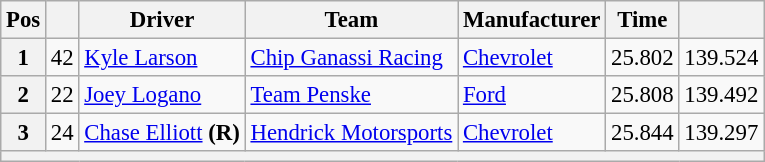<table class="wikitable" style="font-size:95%">
<tr>
<th>Pos</th>
<th></th>
<th>Driver</th>
<th>Team</th>
<th>Manufacturer</th>
<th>Time</th>
<th></th>
</tr>
<tr>
<th>1</th>
<td>42</td>
<td><a href='#'>Kyle Larson</a></td>
<td><a href='#'>Chip Ganassi Racing</a></td>
<td><a href='#'>Chevrolet</a></td>
<td>25.802</td>
<td>139.524</td>
</tr>
<tr>
<th>2</th>
<td>22</td>
<td><a href='#'>Joey Logano</a></td>
<td><a href='#'>Team Penske</a></td>
<td><a href='#'>Ford</a></td>
<td>25.808</td>
<td>139.492</td>
</tr>
<tr>
<th>3</th>
<td>24</td>
<td><a href='#'>Chase Elliott</a> <strong>(R)</strong></td>
<td><a href='#'>Hendrick Motorsports</a></td>
<td><a href='#'>Chevrolet</a></td>
<td>25.844</td>
<td>139.297</td>
</tr>
<tr>
<th colspan="7"></th>
</tr>
</table>
